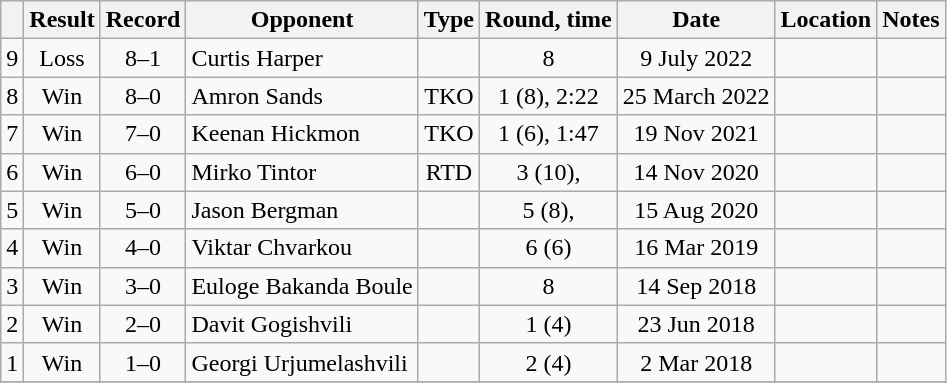<table class="wikitable" style="text-align:center">
<tr>
<th></th>
<th>Result</th>
<th>Record</th>
<th>Opponent</th>
<th>Type</th>
<th>Round, time</th>
<th>Date</th>
<th>Location</th>
<th>Notes</th>
</tr>
<tr>
<td>9</td>
<td>Loss</td>
<td>8–1</td>
<td align=left>Curtis Harper</td>
<td></td>
<td>8</td>
<td>9 July 2022</td>
<td align=left></td>
<td></td>
</tr>
<tr>
<td>8</td>
<td>Win</td>
<td>8–0</td>
<td align=left>Amron Sands</td>
<td>TKO</td>
<td>1 (8), 2:22</td>
<td>25 March 2022</td>
<td align=left></td>
<td></td>
</tr>
<tr>
<td>7</td>
<td>Win</td>
<td>7–0</td>
<td align=left>Keenan Hickmon</td>
<td>TKO</td>
<td>1 (6), 1:47</td>
<td>19 Nov 2021</td>
<td align=left></td>
<td></td>
</tr>
<tr>
<td>6</td>
<td>Win</td>
<td>6–0</td>
<td align=left>Mirko Tintor</td>
<td>RTD</td>
<td>3 (10), </td>
<td>14 Nov 2020</td>
<td align=left></td>
<td align=left></td>
</tr>
<tr>
<td>5</td>
<td>Win</td>
<td>5–0</td>
<td align=left>Jason Bergman</td>
<td></td>
<td>5 (8), </td>
<td>15 Aug 2020</td>
<td align=left></td>
<td></td>
</tr>
<tr>
<td>4</td>
<td>Win</td>
<td>4–0</td>
<td align=left>Viktar Chvarkou</td>
<td></td>
<td>6 (6)</td>
<td>16 Mar 2019</td>
<td align=left></td>
<td></td>
</tr>
<tr>
<td>3</td>
<td>Win</td>
<td>3–0</td>
<td align=left>Euloge Bakanda Boule</td>
<td></td>
<td>8</td>
<td>14 Sep 2018</td>
<td align=left></td>
<td></td>
</tr>
<tr>
<td>2</td>
<td>Win</td>
<td>2–0</td>
<td align=left>Davit Gogishvili</td>
<td></td>
<td>1 (4)</td>
<td>23 Jun 2018</td>
<td align=left></td>
<td></td>
</tr>
<tr>
<td>1</td>
<td>Win</td>
<td>1–0</td>
<td align=left>Georgi Urjumelashvili</td>
<td></td>
<td>2 (4)</td>
<td>2 Mar 2018</td>
<td align=left></td>
<td></td>
</tr>
<tr>
</tr>
</table>
